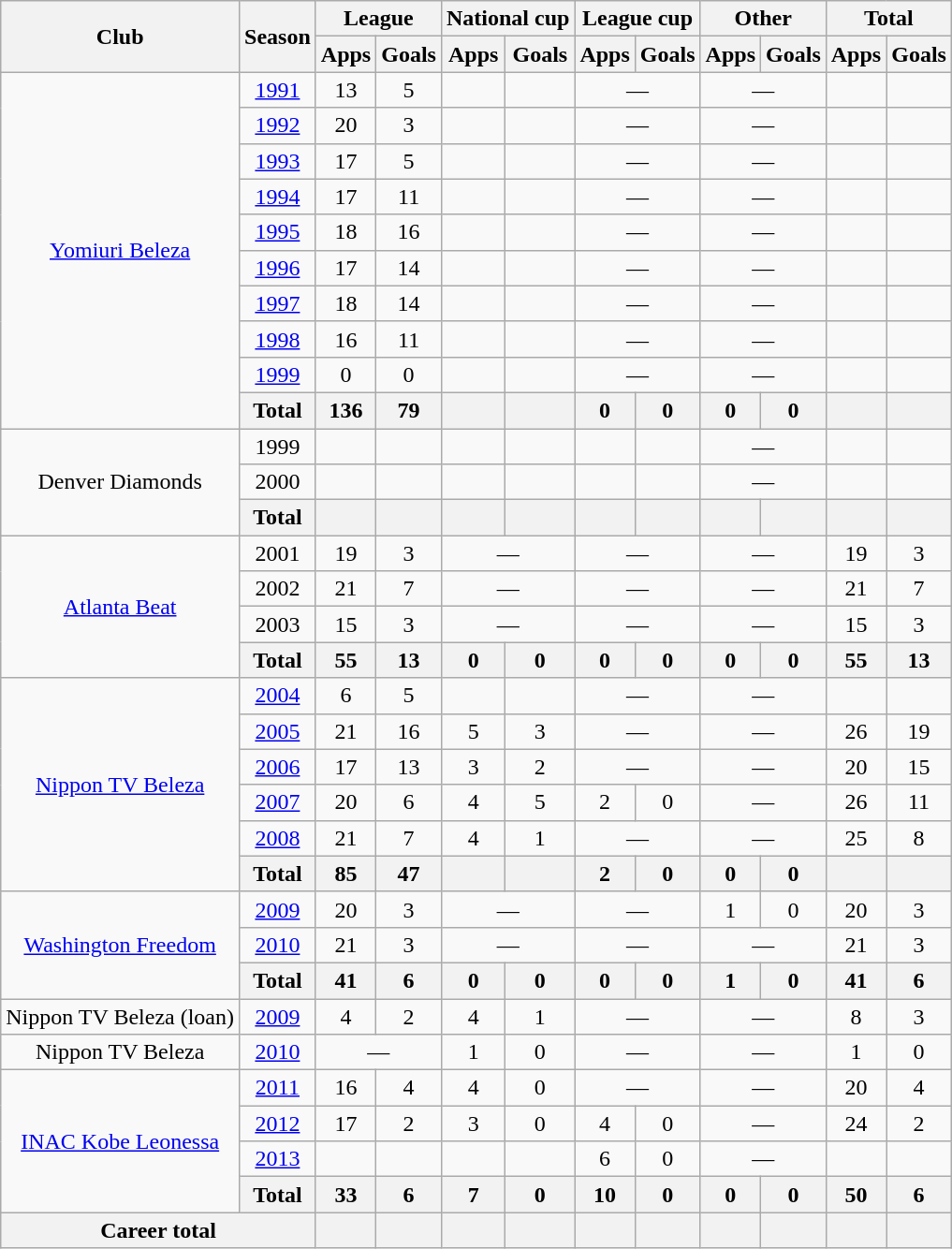<table class="wikitable" style="text-align:center">
<tr>
<th rowspan="2">Club</th>
<th rowspan="2">Season</th>
<th colspan="2">League</th>
<th colspan="2">National cup</th>
<th colspan="2">League cup</th>
<th colspan="2">Other</th>
<th colspan="2">Total</th>
</tr>
<tr>
<th>Apps</th>
<th>Goals</th>
<th>Apps</th>
<th>Goals</th>
<th>Apps</th>
<th>Goals</th>
<th>Apps</th>
<th>Goals</th>
<th>Apps</th>
<th>Goals</th>
</tr>
<tr>
<td rowspan="10"><a href='#'>Yomiuri Beleza</a></td>
<td><a href='#'>1991</a></td>
<td>13</td>
<td>5</td>
<td></td>
<td></td>
<td colspan="2">—</td>
<td colspan="2">—</td>
<td></td>
<td></td>
</tr>
<tr>
<td><a href='#'>1992</a></td>
<td>20</td>
<td>3</td>
<td></td>
<td></td>
<td colspan="2">—</td>
<td colspan="2">—</td>
<td></td>
<td></td>
</tr>
<tr>
<td><a href='#'>1993</a></td>
<td>17</td>
<td>5</td>
<td></td>
<td></td>
<td colspan="2">—</td>
<td colspan="2">—</td>
<td></td>
<td></td>
</tr>
<tr>
<td><a href='#'>1994</a></td>
<td>17</td>
<td>11</td>
<td></td>
<td></td>
<td colspan="2">—</td>
<td colspan="2">—</td>
<td></td>
<td></td>
</tr>
<tr>
<td><a href='#'>1995</a></td>
<td>18</td>
<td>16</td>
<td></td>
<td></td>
<td colspan="2">—</td>
<td colspan="2">—</td>
<td></td>
<td></td>
</tr>
<tr>
<td><a href='#'>1996</a></td>
<td>17</td>
<td>14</td>
<td></td>
<td></td>
<td colspan="2">—</td>
<td colspan="2">—</td>
<td></td>
<td></td>
</tr>
<tr>
<td><a href='#'>1997</a></td>
<td>18</td>
<td>14</td>
<td></td>
<td></td>
<td colspan="2">—</td>
<td colspan="2">—</td>
<td></td>
<td></td>
</tr>
<tr>
<td><a href='#'>1998</a></td>
<td>16</td>
<td>11</td>
<td></td>
<td></td>
<td colspan="2">—</td>
<td colspan="2">—</td>
<td></td>
<td></td>
</tr>
<tr>
<td><a href='#'>1999</a></td>
<td>0</td>
<td>0</td>
<td></td>
<td></td>
<td colspan="2">—</td>
<td colspan="2">—</td>
<td></td>
<td></td>
</tr>
<tr>
<th colspan="1">Total</th>
<th>136</th>
<th>79</th>
<th></th>
<th></th>
<th>0</th>
<th>0</th>
<th>0</th>
<th>0</th>
<th></th>
<th></th>
</tr>
<tr>
<td rowspan="3">Denver Diamonds</td>
<td>1999</td>
<td></td>
<td></td>
<td></td>
<td></td>
<td></td>
<td></td>
<td colspan="2">—</td>
<td></td>
<td></td>
</tr>
<tr>
<td>2000</td>
<td></td>
<td></td>
<td></td>
<td></td>
<td></td>
<td></td>
<td colspan="2">—</td>
<td></td>
<td></td>
</tr>
<tr>
<th colspan="1">Total</th>
<th></th>
<th></th>
<th></th>
<th></th>
<th></th>
<th></th>
<th></th>
<th></th>
<th></th>
<th></th>
</tr>
<tr>
<td rowspan="4"><a href='#'>Atlanta Beat</a></td>
<td>2001</td>
<td>19</td>
<td>3</td>
<td colspan="2">—</td>
<td colspan="2">—</td>
<td colspan="2">—</td>
<td>19</td>
<td>3</td>
</tr>
<tr>
<td>2002</td>
<td>21</td>
<td>7</td>
<td colspan="2">—</td>
<td colspan="2">—</td>
<td colspan="2">—</td>
<td>21</td>
<td>7</td>
</tr>
<tr>
<td>2003</td>
<td>15</td>
<td>3</td>
<td colspan="2">—</td>
<td colspan="2">—</td>
<td colspan="2">—</td>
<td>15</td>
<td>3</td>
</tr>
<tr>
<th colspan="1">Total</th>
<th>55</th>
<th>13</th>
<th>0</th>
<th>0</th>
<th>0</th>
<th>0</th>
<th>0</th>
<th>0</th>
<th>55</th>
<th>13</th>
</tr>
<tr>
<td rowspan="6"><a href='#'>Nippon TV Beleza</a></td>
<td><a href='#'>2004</a></td>
<td>6</td>
<td>5</td>
<td></td>
<td></td>
<td colspan="2">—</td>
<td colspan="2">—</td>
<td></td>
<td></td>
</tr>
<tr>
<td><a href='#'>2005</a></td>
<td>21</td>
<td>16</td>
<td>5</td>
<td>3</td>
<td colspan="2">—</td>
<td colspan="2">—</td>
<td>26</td>
<td>19</td>
</tr>
<tr>
<td><a href='#'>2006</a></td>
<td>17</td>
<td>13</td>
<td>3</td>
<td>2</td>
<td colspan="2">—</td>
<td colspan="2">—</td>
<td>20</td>
<td>15</td>
</tr>
<tr>
<td><a href='#'>2007</a></td>
<td>20</td>
<td>6</td>
<td>4</td>
<td>5</td>
<td>2</td>
<td>0</td>
<td colspan="2">—</td>
<td>26</td>
<td>11</td>
</tr>
<tr>
<td><a href='#'>2008</a></td>
<td>21</td>
<td>7</td>
<td>4</td>
<td>1</td>
<td colspan="2">—</td>
<td colspan="2">—</td>
<td>25</td>
<td>8</td>
</tr>
<tr>
<th colspan="1">Total</th>
<th>85</th>
<th>47</th>
<th></th>
<th></th>
<th>2</th>
<th>0</th>
<th>0</th>
<th>0</th>
<th></th>
<th></th>
</tr>
<tr>
<td rowspan="3"><a href='#'>Washington Freedom</a></td>
<td><a href='#'>2009</a></td>
<td>20</td>
<td>3</td>
<td colspan="2">—</td>
<td colspan="2">—</td>
<td>1</td>
<td>0</td>
<td>20</td>
<td>3</td>
</tr>
<tr>
<td><a href='#'>2010</a></td>
<td>21</td>
<td>3</td>
<td colspan="2">—</td>
<td colspan="2">—</td>
<td colspan="2">—</td>
<td>21</td>
<td>3</td>
</tr>
<tr>
<th colspan="1">Total</th>
<th>41</th>
<th>6</th>
<th>0</th>
<th>0</th>
<th>0</th>
<th>0</th>
<th>1</th>
<th>0</th>
<th>41</th>
<th>6</th>
</tr>
<tr>
<td>Nippon TV Beleza (loan)</td>
<td><a href='#'>2009</a></td>
<td>4</td>
<td>2</td>
<td>4</td>
<td>1</td>
<td colspan="2">—</td>
<td colspan="2">—</td>
<td>8</td>
<td>3</td>
</tr>
<tr>
<td>Nippon TV Beleza</td>
<td><a href='#'>2010</a></td>
<td colspan="2">—</td>
<td>1</td>
<td>0</td>
<td colspan="2">—</td>
<td colspan="2">—</td>
<td>1</td>
<td>0</td>
</tr>
<tr>
<td rowspan="4"><a href='#'>INAC Kobe Leonessa</a></td>
<td><a href='#'>2011</a></td>
<td>16</td>
<td>4</td>
<td>4</td>
<td>0</td>
<td colspan="2">—</td>
<td colspan="2">—</td>
<td>20</td>
<td>4</td>
</tr>
<tr>
<td><a href='#'>2012</a></td>
<td>17</td>
<td>2</td>
<td>3</td>
<td>0</td>
<td>4</td>
<td>0</td>
<td colspan="2">—</td>
<td>24</td>
<td>2</td>
</tr>
<tr>
<td><a href='#'>2013</a></td>
<td></td>
<td></td>
<td></td>
<td></td>
<td>6</td>
<td>0</td>
<td colspan="2">—</td>
<td></td>
<td></td>
</tr>
<tr>
<th colspan="1">Total</th>
<th>33</th>
<th>6</th>
<th>7</th>
<th>0</th>
<th>10</th>
<th>0</th>
<th>0</th>
<th>0</th>
<th>50</th>
<th>6</th>
</tr>
<tr>
<th colspan="2">Career total</th>
<th></th>
<th></th>
<th></th>
<th></th>
<th></th>
<th></th>
<th></th>
<th></th>
<th></th>
<th></th>
</tr>
</table>
